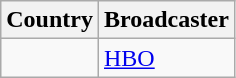<table class="wikitable">
<tr>
<th align=center>Country</th>
<th align=center>Broadcaster</th>
</tr>
<tr>
<td></td>
<td><a href='#'>HBO</a></td>
</tr>
</table>
